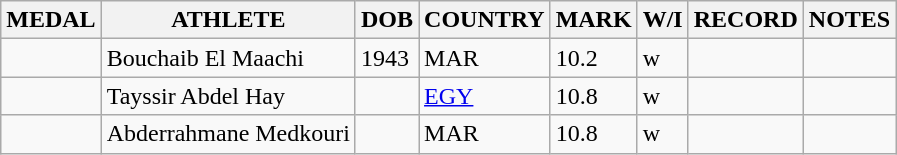<table class="wikitable">
<tr>
<th>MEDAL</th>
<th>ATHLETE</th>
<th>DOB</th>
<th>COUNTRY</th>
<th>MARK</th>
<th>W/I</th>
<th>RECORD</th>
<th>NOTES</th>
</tr>
<tr>
<td></td>
<td>Bouchaib El Maachi</td>
<td>1943</td>
<td>MAR</td>
<td>10.2</td>
<td>w</td>
<td></td>
<td></td>
</tr>
<tr>
<td></td>
<td>Tayssir Abdel Hay</td>
<td></td>
<td><a href='#'>EGY</a></td>
<td>10.8</td>
<td>w</td>
<td></td>
<td></td>
</tr>
<tr>
<td></td>
<td>Abderrahmane Medkouri</td>
<td></td>
<td>MAR</td>
<td>10.8</td>
<td>w</td>
<td></td>
<td></td>
</tr>
</table>
